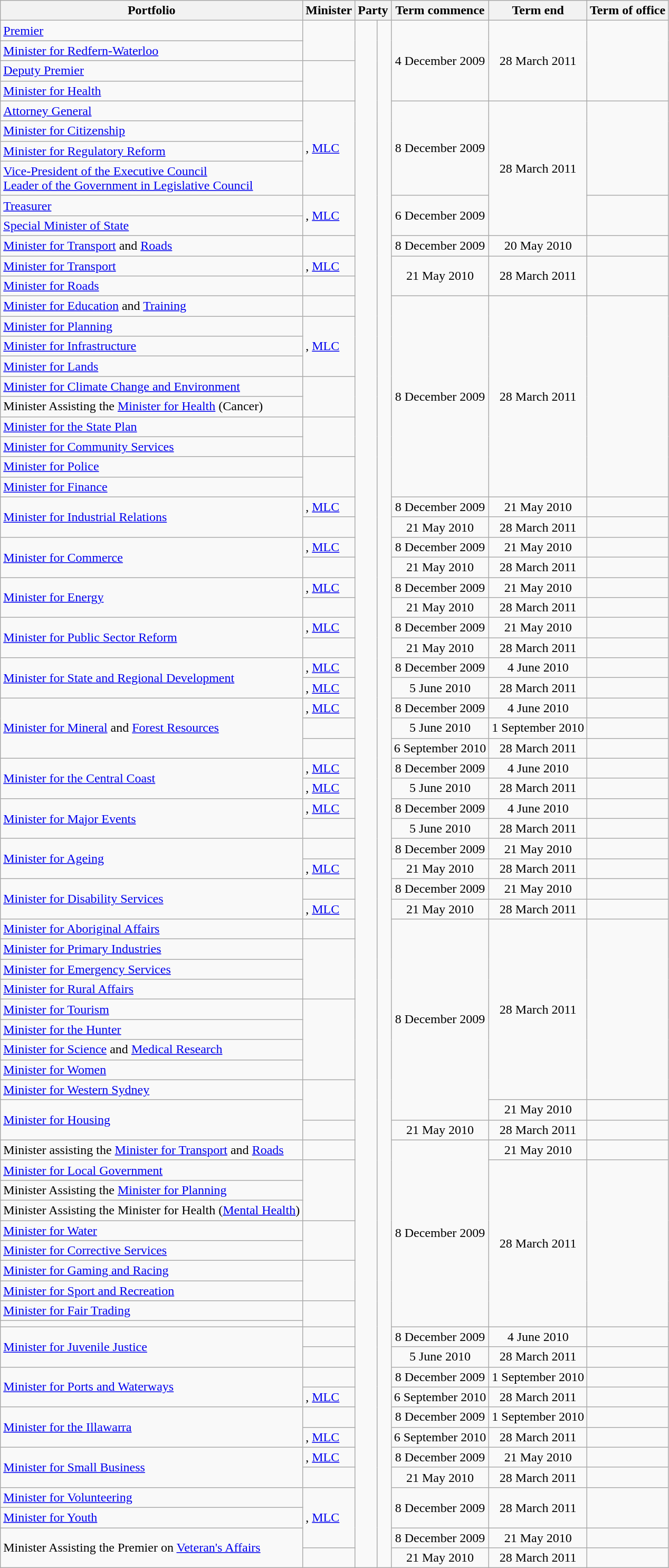<table class="wikitable sortable">
<tr>
<th>Portfolio</th>
<th>Minister</th>
<th colspan=2>Party</th>
<th>Term commence</th>
<th>Term end</th>
<th>Term of office</th>
</tr>
<tr>
<td><a href='#'>Premier</a></td>
<td rowspan=2></td>
<td rowspan=77 > </td>
<td rowspan=77></td>
<td rowspan=4 align=center>4 December 2009</td>
<td rowspan=4 align=center>28 March 2011</td>
<td rowspan=4 align=right></td>
</tr>
<tr>
<td><a href='#'>Minister for Redfern-Waterloo</a></td>
</tr>
<tr>
<td><a href='#'>Deputy Premier</a></td>
<td rowspan=2></td>
</tr>
<tr>
<td><a href='#'>Minister for Health</a></td>
</tr>
<tr>
<td><a href='#'>Attorney General</a></td>
<td rowspan=4>, <a href='#'>MLC</a></td>
<td rowspan=4 align=center>8 December 2009</td>
<td rowspan=6 align=center>28 March 2011</td>
<td rowspan=4 align=right></td>
</tr>
<tr>
<td><a href='#'>Minister for Citizenship</a></td>
</tr>
<tr>
<td><a href='#'>Minister for Regulatory Reform</a></td>
</tr>
<tr>
<td><a href='#'>Vice-President of the Executive Council</a><br><a href='#'>Leader of the Government in Legislative Council</a></td>
</tr>
<tr>
<td><a href='#'>Treasurer</a></td>
<td rowspan=2>, <a href='#'>MLC</a></td>
<td rowspan=2 align=center>6 December 2009</td>
<td rowspan=2 align=right></td>
</tr>
<tr>
<td><a href='#'>Special Minister of State</a></td>
</tr>
<tr>
<td><a href='#'>Minister for Transport</a> and <a href='#'>Roads</a></td>
<td></td>
<td align=center>8 December 2009</td>
<td align=center>20 May 2010</td>
<td align=right></td>
</tr>
<tr>
<td><a href='#'>Minister for Transport</a></td>
<td>, <a href='#'>MLC</a></td>
<td rowspan=2 align=center>21 May 2010</td>
<td rowspan=2 align=center>28 March 2011</td>
<td rowspan=2 align=right></td>
</tr>
<tr>
<td><a href='#'>Minister for Roads</a></td>
<td></td>
</tr>
<tr>
<td><a href='#'>Minister for Education</a> and <a href='#'>Training</a></td>
<td></td>
<td rowspan=10 align=center>8 December 2009</td>
<td rowspan=10 align=center>28 March 2011</td>
<td rowspan=10 align=right></td>
</tr>
<tr>
<td><a href='#'>Minister for Planning</a></td>
<td rowspan=3>, <a href='#'>MLC</a></td>
</tr>
<tr>
<td><a href='#'>Minister for Infrastructure</a></td>
</tr>
<tr>
<td><a href='#'>Minister for Lands</a></td>
</tr>
<tr>
<td><a href='#'>Minister for Climate Change and Environment</a></td>
<td rowspan=2></td>
</tr>
<tr>
<td>Minister Assisting the <a href='#'>Minister for Health</a> (Cancer)</td>
</tr>
<tr>
<td><a href='#'>Minister for the State Plan</a></td>
<td rowspan=2></td>
</tr>
<tr>
<td><a href='#'>Minister for Community Services</a></td>
</tr>
<tr>
<td><a href='#'>Minister for Police</a></td>
<td rowspan=2></td>
</tr>
<tr>
<td><a href='#'>Minister for Finance</a></td>
</tr>
<tr>
<td rowspan=2><a href='#'>Minister for Industrial Relations</a></td>
<td>, <a href='#'>MLC</a></td>
<td align=center>8 December 2009</td>
<td align=center>21 May 2010</td>
<td align=right></td>
</tr>
<tr>
<td></td>
<td align=center>21 May 2010</td>
<td align=center>28 March 2011</td>
<td align=right></td>
</tr>
<tr>
<td rowspan=2><a href='#'>Minister for Commerce</a></td>
<td>, <a href='#'>MLC</a></td>
<td align=center>8 December 2009</td>
<td align=center>21 May 2010</td>
<td align=right></td>
</tr>
<tr>
<td></td>
<td align=center>21 May 2010</td>
<td align=center>28 March 2011</td>
<td align=right></td>
</tr>
<tr>
<td rowspan=2><a href='#'>Minister for Energy</a></td>
<td>, <a href='#'>MLC</a></td>
<td align=center>8 December 2009</td>
<td align=center>21 May 2010</td>
<td align=right></td>
</tr>
<tr>
<td></td>
<td align=center>21 May 2010</td>
<td align=center>28 March 2011</td>
<td align=right></td>
</tr>
<tr>
<td rowspan=2><a href='#'>Minister for Public Sector Reform</a></td>
<td>, <a href='#'>MLC</a></td>
<td align=center>8 December 2009</td>
<td align=center>21 May 2010</td>
<td align=right></td>
</tr>
<tr>
<td></td>
<td align=center>21 May 2010</td>
<td align=center>28 March 2011</td>
<td align=right></td>
</tr>
<tr>
<td rowspan=2><a href='#'>Minister for State and Regional Development</a></td>
<td>, <a href='#'>MLC</a></td>
<td align=center>8 December 2009</td>
<td align=center>4 June 2010</td>
<td align=right></td>
</tr>
<tr>
<td>, <a href='#'>MLC</a></td>
<td align=center>5 June 2010</td>
<td align=center>28 March 2011</td>
<td align=right></td>
</tr>
<tr>
<td rowspan=3><a href='#'>Minister for Mineral</a> and <a href='#'>Forest Resources</a></td>
<td>, <a href='#'>MLC</a></td>
<td align=center>8 December 2009</td>
<td align=center>4 June 2010</td>
<td align=right></td>
</tr>
<tr>
<td></td>
<td align=center>5 June 2010</td>
<td align=center>1 September 2010</td>
<td align=right></td>
</tr>
<tr>
<td></td>
<td align=center>6 September 2010</td>
<td align=center>28 March 2011</td>
<td align=right></td>
</tr>
<tr>
<td rowspan=2><a href='#'>Minister for the Central Coast</a></td>
<td>, <a href='#'>MLC</a></td>
<td align=center>8 December 2009</td>
<td align=center>4 June 2010</td>
<td align=right></td>
</tr>
<tr>
<td>, <a href='#'>MLC</a></td>
<td align=center>5 June 2010</td>
<td align=center>28 March 2011</td>
<td align=right></td>
</tr>
<tr>
<td rowspan=2><a href='#'>Minister for Major Events</a></td>
<td>, <a href='#'>MLC</a></td>
<td align=center>8 December 2009</td>
<td align=center>4 June 2010</td>
<td align=right></td>
</tr>
<tr>
<td></td>
<td align=center>5 June 2010</td>
<td align=center>28 March 2011</td>
<td align=right></td>
</tr>
<tr>
<td rowspan=2><a href='#'>Minister for Ageing</a></td>
<td></td>
<td align=center>8 December 2009</td>
<td align=center>21 May 2010</td>
<td align=right></td>
</tr>
<tr>
<td>, <a href='#'>MLC</a></td>
<td align=center>21 May 2010</td>
<td align=center>28 March 2011</td>
<td align=right></td>
</tr>
<tr>
<td rowspan=2><a href='#'>Minister for Disability Services</a></td>
<td></td>
<td align=center>8 December 2009</td>
<td align=center>21 May 2010</td>
<td align=right></td>
</tr>
<tr>
<td>, <a href='#'>MLC</a></td>
<td align=center>21 May 2010</td>
<td align=center>28 March 2011</td>
<td align=right></td>
</tr>
<tr>
<td><a href='#'>Minister for Aboriginal Affairs</a></td>
<td></td>
<td rowspan=10 align=center>8 December 2009</td>
<td rowspan=9 align=center>28 March 2011</td>
<td rowspan=9 align=right></td>
</tr>
<tr>
<td><a href='#'>Minister for Primary Industries</a></td>
<td rowspan=3></td>
</tr>
<tr>
<td><a href='#'>Minister for Emergency Services</a></td>
</tr>
<tr>
<td><a href='#'>Minister for Rural Affairs</a></td>
</tr>
<tr>
<td><a href='#'>Minister for Tourism</a></td>
<td rowspan=4></td>
</tr>
<tr>
<td><a href='#'>Minister for the Hunter</a></td>
</tr>
<tr>
<td><a href='#'>Minister for Science</a> and <a href='#'>Medical Research</a></td>
</tr>
<tr>
<td><a href='#'>Minister for Women</a></td>
</tr>
<tr>
<td><a href='#'>Minister for Western Sydney</a></td>
<td rowspan=2></td>
</tr>
<tr>
<td rowspan=2><a href='#'>Minister for Housing</a></td>
<td align=center>21 May 2010</td>
<td align=right></td>
</tr>
<tr>
<td></td>
<td align=center>21 May 2010</td>
<td align=center>28 March 2011</td>
<td align=right></td>
</tr>
<tr>
<td>Minister assisting the <a href='#'>Minister for Transport</a> and <a href='#'>Roads</a></td>
<td></td>
<td rowspan=10 align=center>8 December 2009</td>
<td align=center>21 May 2010</td>
<td align=right></td>
</tr>
<tr>
<td><a href='#'>Minister for Local Government</a></td>
<td rowspan=3></td>
<td rowspan=9 align=center>28 March 2011</td>
<td rowspan=9 align=right></td>
</tr>
<tr>
<td>Minister Assisting the <a href='#'>Minister for Planning</a></td>
</tr>
<tr>
<td>Minister Assisting the Minister for Health (<a href='#'>Mental Health</a>)</td>
</tr>
<tr>
<td><a href='#'>Minister for Water</a></td>
<td rowspan=2></td>
</tr>
<tr>
<td><a href='#'>Minister for Corrective Services</a></td>
</tr>
<tr>
<td><a href='#'>Minister for Gaming and Racing</a></td>
<td rowspan=2></td>
</tr>
<tr>
<td><a href='#'>Minister for Sport and Recreation</a></td>
</tr>
<tr>
<td><a href='#'>Minister for Fair Trading</a></td>
<td rowspan=2></td>
</tr>
<tr>
<td></td>
</tr>
<tr>
<td rowspan=2><a href='#'>Minister for Juvenile Justice</a></td>
<td></td>
<td align=center>8 December 2009</td>
<td align=center>4 June 2010</td>
<td align=right></td>
</tr>
<tr>
<td></td>
<td align=center>5 June 2010</td>
<td align=center>28 March 2011</td>
<td align=right></td>
</tr>
<tr>
<td rowspan=2><a href='#'>Minister for Ports and Waterways</a></td>
<td></td>
<td align=center>8 December 2009</td>
<td align=center>1 September 2010</td>
<td align=right></td>
</tr>
<tr>
<td>, <a href='#'>MLC</a></td>
<td align=center>6 September 2010</td>
<td align=center>28 March 2011</td>
<td align=right></td>
</tr>
<tr>
<td rowspan=2><a href='#'>Minister for the Illawarra</a></td>
<td></td>
<td align=center>8 December 2009</td>
<td align=center>1 September 2010</td>
<td align=right></td>
</tr>
<tr>
<td>, <a href='#'>MLC</a></td>
<td align=center>6 September 2010</td>
<td align=center>28 March 2011</td>
<td align=right></td>
</tr>
<tr>
<td rowspan=2><a href='#'>Minister for Small Business</a></td>
<td>, <a href='#'>MLC</a></td>
<td align=center>8 December 2009</td>
<td align=center>21 May 2010</td>
<td align=right></td>
</tr>
<tr>
<td></td>
<td align=center>21 May 2010</td>
<td align=center>28 March 2011</td>
<td align=right></td>
</tr>
<tr>
<td><a href='#'>Minister for Volunteering</a></td>
<td rowspan=3>, <a href='#'>MLC</a></td>
<td rowspan=2 align=center>8 December 2009</td>
<td rowspan=2 align=center>28 March 2011</td>
<td rowspan=2 align=right></td>
</tr>
<tr>
<td><a href='#'>Minister for Youth</a></td>
</tr>
<tr>
<td rowspan=2>Minister Assisting the Premier on <a href='#'>Veteran's Affairs</a></td>
<td align=center>8 December 2009</td>
<td align=center>21 May 2010</td>
<td align=right></td>
</tr>
<tr>
<td></td>
<td align=center>21 May 2010</td>
<td align=center>28 March 2011</td>
<td align=right></td>
</tr>
</table>
